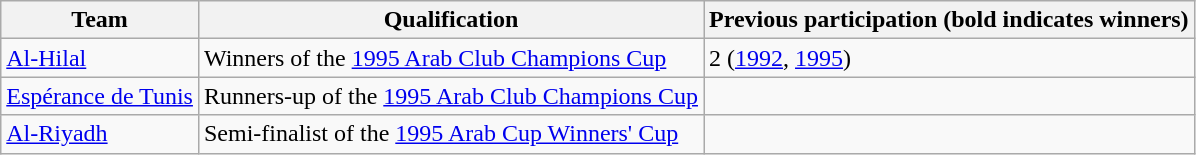<table class="wikitable">
<tr>
<th>Team</th>
<th>Qualification</th>
<th>Previous participation (bold indicates winners)</th>
</tr>
<tr>
<td> <a href='#'>Al-Hilal</a></td>
<td>Winners of the <a href='#'>1995 Arab Club Champions Cup</a></td>
<td>2 (<a href='#'>1992</a>, <a href='#'>1995</a>)</td>
</tr>
<tr>
<td> <a href='#'>Espérance de Tunis</a></td>
<td>Runners-up of the <a href='#'>1995 Arab Club Champions Cup</a></td>
<td></td>
</tr>
<tr>
<td> <a href='#'>Al-Riyadh</a></td>
<td>Semi-finalist of the <a href='#'>1995 Arab Cup Winners' Cup</a></td>
<td></td>
</tr>
</table>
